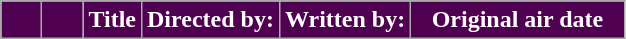<table class=wikitable style="background:#FFFFFF">
<tr style="color:#FFFFFF">
<th style="background:#500050; width:20px"></th>
<th style="background:#500050; width:20px"></th>
<th style="background:#500050">Title</th>
<th style="background:#500050">Directed by:</th>
<th style="background:#500050">Written by:</th>
<th style="background:#500050; width:135px">Original air date<br>






























</th>
</tr>
</table>
